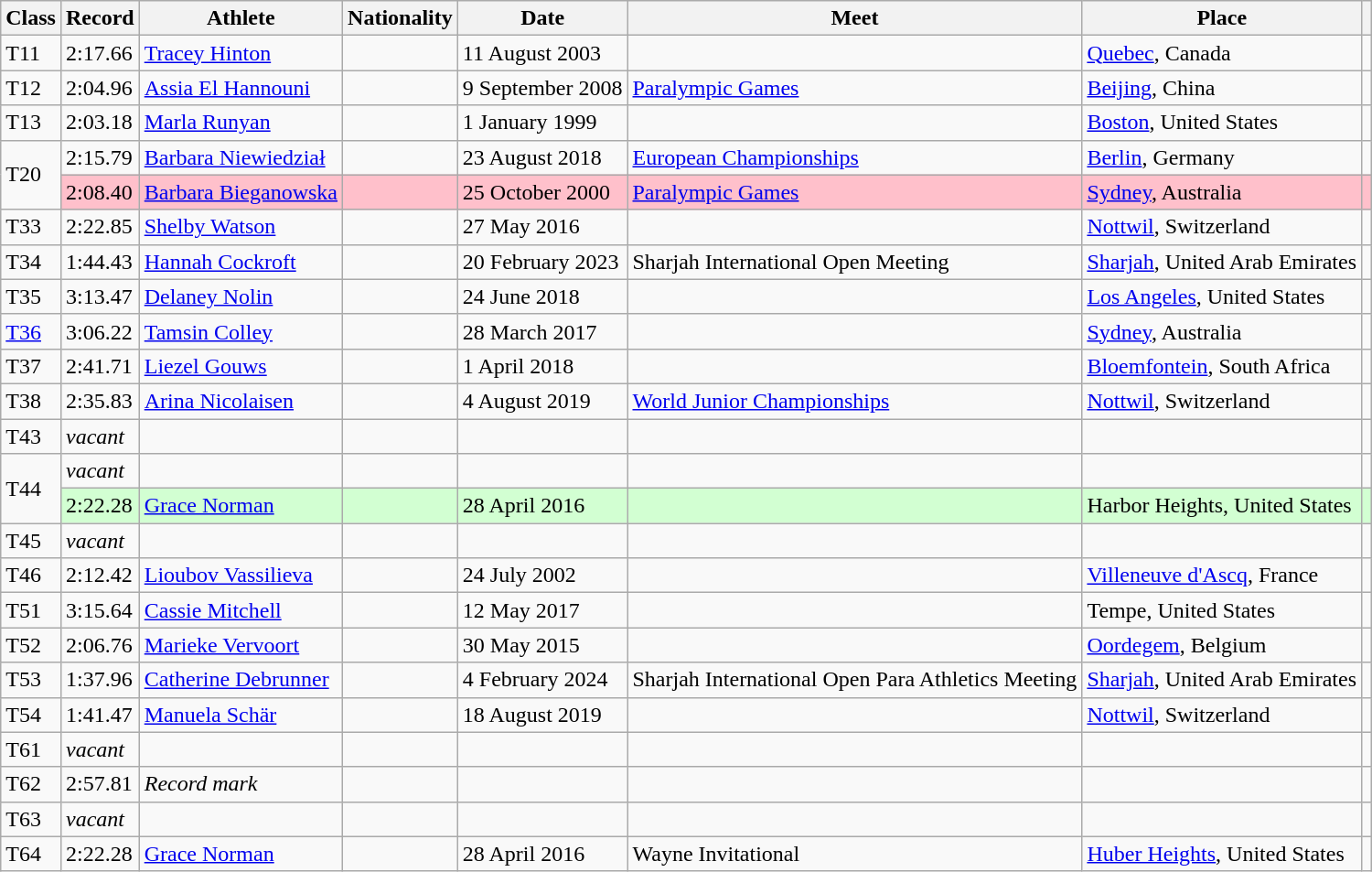<table class="wikitable">
<tr>
<th>Class</th>
<th>Record</th>
<th>Athlete</th>
<th>Nationality</th>
<th>Date</th>
<th>Meet</th>
<th>Place</th>
<th></th>
</tr>
<tr>
<td>T11</td>
<td>2:17.66</td>
<td><a href='#'>Tracey Hinton</a></td>
<td></td>
<td>11 August 2003</td>
<td></td>
<td><a href='#'>Quebec</a>, Canada</td>
<td></td>
</tr>
<tr>
<td>T12</td>
<td>2:04.96</td>
<td><a href='#'>Assia El Hannouni</a></td>
<td></td>
<td>9 September 2008</td>
<td><a href='#'>Paralympic Games</a></td>
<td><a href='#'>Beijing</a>, China</td>
<td></td>
</tr>
<tr>
<td>T13</td>
<td>2:03.18</td>
<td><a href='#'>Marla Runyan</a></td>
<td></td>
<td>1 January 1999</td>
<td></td>
<td><a href='#'>Boston</a>, United States</td>
<td></td>
</tr>
<tr>
<td rowspan=2>T20</td>
<td>2:15.79</td>
<td><a href='#'>Barbara Niewiedział</a></td>
<td></td>
<td>23 August 2018</td>
<td><a href='#'>European Championships</a></td>
<td><a href='#'>Berlin</a>, Germany</td>
<td></td>
</tr>
<tr style="background:pink">
<td>2:08.40</td>
<td><a href='#'>Barbara Bieganowska</a></td>
<td></td>
<td>25 October 2000</td>
<td><a href='#'>Paralympic Games</a></td>
<td><a href='#'>Sydney</a>, Australia</td>
<td></td>
</tr>
<tr>
<td>T33</td>
<td>2:22.85</td>
<td><a href='#'>Shelby Watson</a></td>
<td></td>
<td>27 May 2016</td>
<td></td>
<td><a href='#'>Nottwil</a>, Switzerland</td>
<td></td>
</tr>
<tr>
<td>T34</td>
<td>1:44.43</td>
<td><a href='#'>Hannah Cockroft</a></td>
<td></td>
<td>20 February 2023</td>
<td>Sharjah International Open Meeting</td>
<td><a href='#'>Sharjah</a>, United Arab Emirates</td>
<td></td>
</tr>
<tr>
<td>T35</td>
<td>3:13.47</td>
<td><a href='#'>Delaney Nolin</a></td>
<td></td>
<td>24 June 2018</td>
<td></td>
<td><a href='#'>Los Angeles</a>, United States</td>
<td></td>
</tr>
<tr>
<td><a href='#'>T36</a></td>
<td>3:06.22</td>
<td><a href='#'>Tamsin Colley</a></td>
<td></td>
<td>28 March 2017</td>
<td></td>
<td><a href='#'>Sydney</a>, Australia</td>
<td></td>
</tr>
<tr>
<td>T37</td>
<td>2:41.71</td>
<td><a href='#'>Liezel Gouws</a></td>
<td></td>
<td>1 April 2018</td>
<td></td>
<td><a href='#'>Bloemfontein</a>, South Africa</td>
<td></td>
</tr>
<tr>
<td>T38</td>
<td>2:35.83</td>
<td><a href='#'>Arina Nicolaisen</a></td>
<td></td>
<td>4 August 2019</td>
<td><a href='#'>World Junior Championships</a></td>
<td><a href='#'>Nottwil</a>, Switzerland</td>
<td></td>
</tr>
<tr>
<td>T43</td>
<td><em>vacant</em></td>
<td></td>
<td></td>
<td></td>
<td></td>
<td></td>
<td></td>
</tr>
<tr>
<td rowspan=2>T44</td>
<td><em>vacant</em></td>
<td></td>
<td></td>
<td></td>
<td></td>
<td></td>
<td></td>
</tr>
<tr bgcolor=#D2FFD2>
<td>2:22.28</td>
<td><a href='#'>Grace Norman</a></td>
<td></td>
<td>28 April 2016</td>
<td></td>
<td>Harbor Heights, United States</td>
<td></td>
</tr>
<tr>
<td>T45</td>
<td><em>vacant</em></td>
<td></td>
<td></td>
<td></td>
<td></td>
<td></td>
<td></td>
</tr>
<tr>
<td>T46</td>
<td>2:12.42</td>
<td><a href='#'>Lioubov Vassilieva</a></td>
<td></td>
<td>24 July 2002</td>
<td></td>
<td><a href='#'>Villeneuve d'Ascq</a>, France</td>
<td></td>
</tr>
<tr>
<td>T51</td>
<td>3:15.64</td>
<td><a href='#'>Cassie Mitchell</a></td>
<td></td>
<td>12 May 2017</td>
<td></td>
<td>Tempe, United States</td>
<td></td>
</tr>
<tr>
<td>T52</td>
<td>2:06.76</td>
<td><a href='#'>Marieke Vervoort</a></td>
<td></td>
<td>30 May 2015</td>
<td></td>
<td><a href='#'>Oordegem</a>, Belgium</td>
<td></td>
</tr>
<tr>
<td>T53</td>
<td>1:37.96</td>
<td><a href='#'>Catherine Debrunner</a></td>
<td></td>
<td>4 February 2024</td>
<td>Sharjah International Open Para Athletics Meeting</td>
<td><a href='#'>Sharjah</a>, United Arab Emirates</td>
<td></td>
</tr>
<tr>
<td>T54</td>
<td>1:41.47</td>
<td><a href='#'>Manuela Schär</a></td>
<td></td>
<td>18 August 2019</td>
<td></td>
<td><a href='#'>Nottwil</a>, Switzerland</td>
<td></td>
</tr>
<tr>
<td>T61</td>
<td><em>vacant</em></td>
<td></td>
<td></td>
<td></td>
<td></td>
<td></td>
<td></td>
</tr>
<tr>
<td>T62</td>
<td>2:57.81</td>
<td><em>Record mark</em></td>
<td></td>
<td></td>
<td></td>
<td></td>
<td></td>
</tr>
<tr>
<td>T63</td>
<td><em>vacant</em></td>
<td></td>
<td></td>
<td></td>
<td></td>
<td></td>
<td></td>
</tr>
<tr>
<td>T64</td>
<td>2:22.28</td>
<td><a href='#'>Grace Norman</a></td>
<td></td>
<td>28 April 2016</td>
<td>Wayne Invitational</td>
<td><a href='#'>Huber Heights</a>, United States</td>
<td></td>
</tr>
</table>
